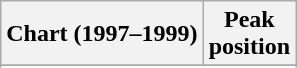<table class="wikitable sortable plainrowheaders" style="text-align:center">
<tr>
<th>Chart (1997–1999)</th>
<th>Peak<br>position</th>
</tr>
<tr>
</tr>
<tr>
</tr>
<tr>
</tr>
<tr>
</tr>
</table>
